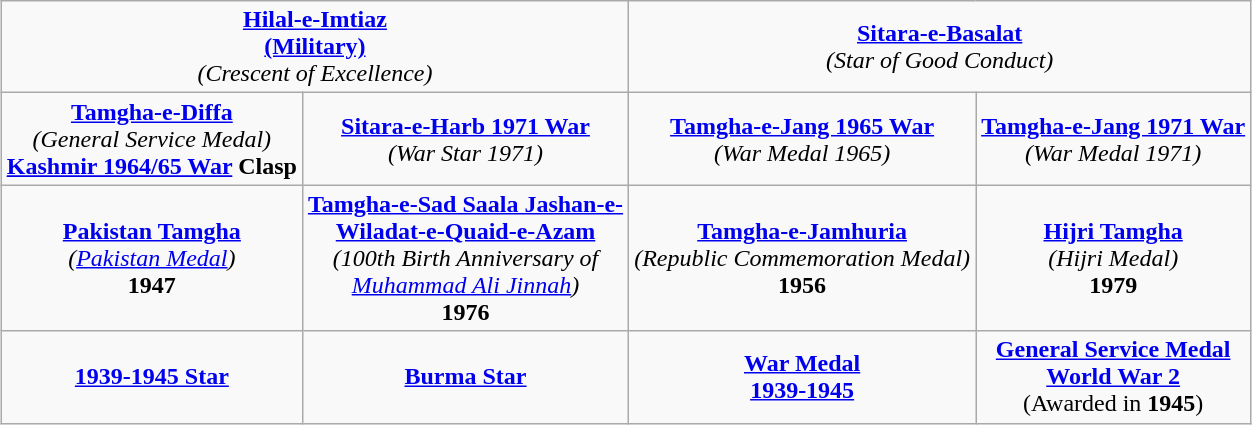<table class="wikitable" style="margin:1em auto; text-align:center;">
<tr>
<td colspan="2"><a href='#'><strong>Hilal-e-Imtiaz</strong></a><br><strong><a href='#'>(Military)</a></strong><br><em>(Crescent of Excellence)</em></td>
<td colspan="2"><strong><a href='#'>Sitara-e-Basalat</a></strong><br><em>(Star of Good Conduct)</em></td>
</tr>
<tr>
<td><strong><a href='#'>Tamgha-e-Diffa</a></strong><br><em>(General Service Medal)</em><br><strong><a href='#'><u>Kashmir 1964/65 War</u></a> Clasp</strong></td>
<td><strong><a href='#'>Sitara-e-Harb 1971 War</a></strong><br><em>(War Star 1971)</em></td>
<td><strong><a href='#'>Tamgha-e-Jang 1965 War</a></strong><br><em>(War Medal 1965)</em></td>
<td><strong><a href='#'>Tamgha-e-Jang 1971 War</a></strong><br><em>(War Medal 1971)</em></td>
</tr>
<tr>
<td><strong><a href='#'>Pakistan Tamgha</a></strong><br><em>(<a href='#'>Pakistan Medal</a>)</em><br><strong>1947</strong></td>
<td><strong><a href='#'>Tamgha-e-Sad Saala Jashan-e-</a></strong><br><strong><a href='#'>Wiladat-e-Quaid-e-Azam</a></strong><br><em>(100th Birth Anniversary of</em><br><em><a href='#'>Muhammad Ali Jinnah</a>)</em><br><strong>1976</strong></td>
<td><strong><a href='#'>Tamgha-e-Jamhuria</a></strong><br><em>(Republic Commemoration Medal)</em><br><strong>1956</strong></td>
<td><strong><a href='#'>Hijri Tamgha</a></strong><br><em>(Hijri Medal)</em><br><strong>1979</strong></td>
</tr>
<tr>
<td><strong><a href='#'>1939-1945 Star</a></strong></td>
<td><strong><a href='#'>Burma Star</a></strong></td>
<td><a href='#'><strong>War Medal<br>1939-1945</strong></a></td>
<td><a href='#'><strong>General Service Medal</strong></a><br><strong><a href='#'>World War 2</a></strong><br>(Awarded in <strong>1945</strong>)</td>
</tr>
</table>
